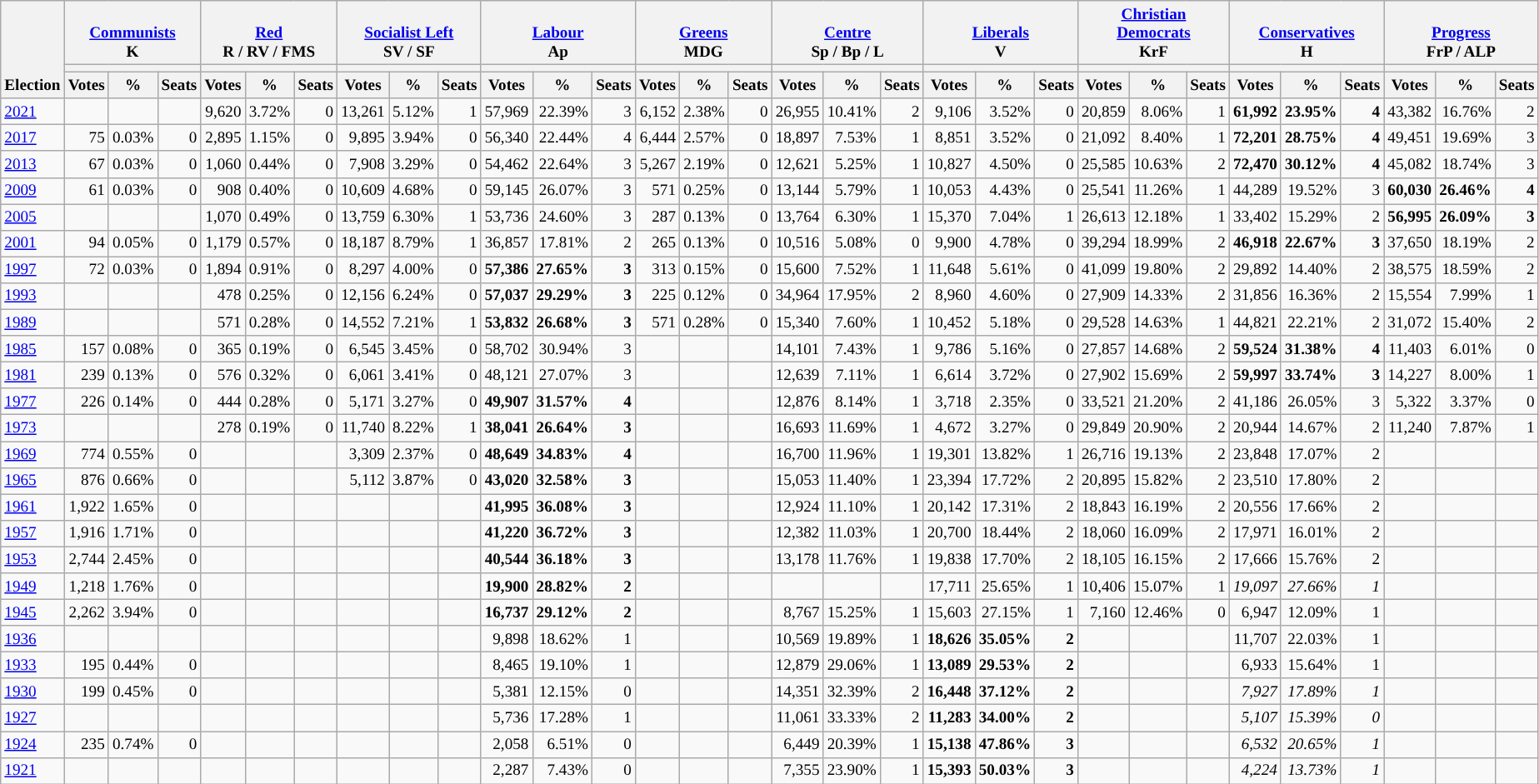<table class="wikitable" border="1" style="font-size:80%; text-align:right;">
<tr>
<th style="text-align:left;" valign=bottom rowspan=3>Election</th>
<th valign=bottom colspan=3><a href='#'>Communists</a><br>K</th>
<th valign=bottom colspan=3><a href='#'>Red</a><br>R / RV / FMS</th>
<th valign=bottom colspan=3><a href='#'>Socialist Left</a><br>SV / SF</th>
<th valign=bottom colspan=3><a href='#'>Labour</a><br>Ap</th>
<th valign=bottom colspan=3><a href='#'>Greens</a><br>MDG</th>
<th valign=bottom colspan=3><a href='#'>Centre</a><br>Sp / Bp / L</th>
<th valign=bottom colspan=3><a href='#'>Liberals</a><br>V</th>
<th valign=bottom colspan=3><a href='#'>Christian<br>Democrats</a><br>KrF</th>
<th valign=bottom colspan=3><a href='#'>Conservatives</a><br>H</th>
<th valign=bottom colspan=3><a href='#'>Progress</a><br>FrP / ALP</th>
</tr>
<tr>
<th colspan=3 style="background:"></th>
<th colspan=3 style="background:"></th>
<th colspan=3 style="background:"></th>
<th colspan=3 style="background:"></th>
<th colspan=3 style="background:"></th>
<th colspan=3 style="background:"></th>
<th colspan=3 style="background:"></th>
<th colspan=3 style="background:"></th>
<th colspan=3 style="background:"></th>
<th colspan=3 style="background:"></th>
</tr>
<tr>
<th>Votes</th>
<th>%</th>
<th>Seats</th>
<th>Votes</th>
<th>%</th>
<th>Seats</th>
<th>Votes</th>
<th>%</th>
<th>Seats</th>
<th>Votes</th>
<th>%</th>
<th>Seats</th>
<th>Votes</th>
<th>%</th>
<th>Seats</th>
<th>Votes</th>
<th>%</th>
<th>Seats</th>
<th>Votes</th>
<th>%</th>
<th>Seats</th>
<th>Votes</th>
<th>%</th>
<th>Seats</th>
<th>Votes</th>
<th>%</th>
<th>Seats</th>
<th>Votes</th>
<th>%</th>
<th>Seats</th>
</tr>
<tr>
<td align=left><a href='#'>2021</a></td>
<td></td>
<td></td>
<td></td>
<td>9,620</td>
<td>3.72%</td>
<td>0</td>
<td>13,261</td>
<td>5.12%</td>
<td>1</td>
<td>57,969</td>
<td>22.39%</td>
<td>3</td>
<td>6,152</td>
<td>2.38%</td>
<td>0</td>
<td>26,955</td>
<td>10.41%</td>
<td>2</td>
<td>9,106</td>
<td>3.52%</td>
<td>0</td>
<td>20,859</td>
<td>8.06%</td>
<td>1</td>
<td><strong>61,992</strong></td>
<td><strong>23.95%</strong></td>
<td><strong>4</strong></td>
<td>43,382</td>
<td>16.76%</td>
<td>2</td>
</tr>
<tr>
<td align=left><a href='#'>2017</a></td>
<td>75</td>
<td>0.03%</td>
<td>0</td>
<td>2,895</td>
<td>1.15%</td>
<td>0</td>
<td>9,895</td>
<td>3.94%</td>
<td>0</td>
<td>56,340</td>
<td>22.44%</td>
<td>4</td>
<td>6,444</td>
<td>2.57%</td>
<td>0</td>
<td>18,897</td>
<td>7.53%</td>
<td>1</td>
<td>8,851</td>
<td>3.52%</td>
<td>0</td>
<td>21,092</td>
<td>8.40%</td>
<td>1</td>
<td><strong>72,201</strong></td>
<td><strong>28.75%</strong></td>
<td><strong>4</strong></td>
<td>49,451</td>
<td>19.69%</td>
<td>3</td>
</tr>
<tr>
<td align=left><a href='#'>2013</a></td>
<td>67</td>
<td>0.03%</td>
<td>0</td>
<td>1,060</td>
<td>0.44%</td>
<td>0</td>
<td>7,908</td>
<td>3.29%</td>
<td>0</td>
<td>54,462</td>
<td>22.64%</td>
<td>3</td>
<td>5,267</td>
<td>2.19%</td>
<td>0</td>
<td>12,621</td>
<td>5.25%</td>
<td>1</td>
<td>10,827</td>
<td>4.50%</td>
<td>0</td>
<td>25,585</td>
<td>10.63%</td>
<td>2</td>
<td><strong>72,470</strong></td>
<td><strong>30.12%</strong></td>
<td><strong>4</strong></td>
<td>45,082</td>
<td>18.74%</td>
<td>3</td>
</tr>
<tr>
<td align=left><a href='#'>2009</a></td>
<td>61</td>
<td>0.03%</td>
<td>0</td>
<td>908</td>
<td>0.40%</td>
<td>0</td>
<td>10,609</td>
<td>4.68%</td>
<td>0</td>
<td>59,145</td>
<td>26.07%</td>
<td>3</td>
<td>571</td>
<td>0.25%</td>
<td>0</td>
<td>13,144</td>
<td>5.79%</td>
<td>1</td>
<td>10,053</td>
<td>4.43%</td>
<td>0</td>
<td>25,541</td>
<td>11.26%</td>
<td>1</td>
<td>44,289</td>
<td>19.52%</td>
<td>3</td>
<td><strong>60,030</strong></td>
<td><strong>26.46%</strong></td>
<td><strong>4</strong></td>
</tr>
<tr>
<td align=left><a href='#'>2005</a></td>
<td></td>
<td></td>
<td></td>
<td>1,070</td>
<td>0.49%</td>
<td>0</td>
<td>13,759</td>
<td>6.30%</td>
<td>1</td>
<td>53,736</td>
<td>24.60%</td>
<td>3</td>
<td>287</td>
<td>0.13%</td>
<td>0</td>
<td>13,764</td>
<td>6.30%</td>
<td>1</td>
<td>15,370</td>
<td>7.04%</td>
<td>1</td>
<td>26,613</td>
<td>12.18%</td>
<td>1</td>
<td>33,402</td>
<td>15.29%</td>
<td>2</td>
<td><strong>56,995</strong></td>
<td><strong>26.09%</strong></td>
<td><strong>3</strong></td>
</tr>
<tr>
<td align=left><a href='#'>2001</a></td>
<td>94</td>
<td>0.05%</td>
<td>0</td>
<td>1,179</td>
<td>0.57%</td>
<td>0</td>
<td>18,187</td>
<td>8.79%</td>
<td>1</td>
<td>36,857</td>
<td>17.81%</td>
<td>2</td>
<td>265</td>
<td>0.13%</td>
<td>0</td>
<td>10,516</td>
<td>5.08%</td>
<td>0</td>
<td>9,900</td>
<td>4.78%</td>
<td>0</td>
<td>39,294</td>
<td>18.99%</td>
<td>2</td>
<td><strong>46,918</strong></td>
<td><strong>22.67%</strong></td>
<td><strong>3</strong></td>
<td>37,650</td>
<td>18.19%</td>
<td>2</td>
</tr>
<tr>
<td align=left><a href='#'>1997</a></td>
<td>72</td>
<td>0.03%</td>
<td>0</td>
<td>1,894</td>
<td>0.91%</td>
<td>0</td>
<td>8,297</td>
<td>4.00%</td>
<td>0</td>
<td><strong>57,386</strong></td>
<td><strong>27.65%</strong></td>
<td><strong>3</strong></td>
<td>313</td>
<td>0.15%</td>
<td>0</td>
<td>15,600</td>
<td>7.52%</td>
<td>1</td>
<td>11,648</td>
<td>5.61%</td>
<td>0</td>
<td>41,099</td>
<td>19.80%</td>
<td>2</td>
<td>29,892</td>
<td>14.40%</td>
<td>2</td>
<td>38,575</td>
<td>18.59%</td>
<td>2</td>
</tr>
<tr>
<td align=left><a href='#'>1993</a></td>
<td></td>
<td></td>
<td></td>
<td>478</td>
<td>0.25%</td>
<td>0</td>
<td>12,156</td>
<td>6.24%</td>
<td>0</td>
<td><strong>57,037</strong></td>
<td><strong>29.29%</strong></td>
<td><strong>3</strong></td>
<td>225</td>
<td>0.12%</td>
<td>0</td>
<td>34,964</td>
<td>17.95%</td>
<td>2</td>
<td>8,960</td>
<td>4.60%</td>
<td>0</td>
<td>27,909</td>
<td>14.33%</td>
<td>2</td>
<td>31,856</td>
<td>16.36%</td>
<td>2</td>
<td>15,554</td>
<td>7.99%</td>
<td>1</td>
</tr>
<tr>
<td align=left><a href='#'>1989</a></td>
<td></td>
<td></td>
<td></td>
<td>571</td>
<td>0.28%</td>
<td>0</td>
<td>14,552</td>
<td>7.21%</td>
<td>1</td>
<td><strong>53,832</strong></td>
<td><strong>26.68%</strong></td>
<td><strong>3</strong></td>
<td>571</td>
<td>0.28%</td>
<td>0</td>
<td>15,340</td>
<td>7.60%</td>
<td>1</td>
<td>10,452</td>
<td>5.18%</td>
<td>0</td>
<td>29,528</td>
<td>14.63%</td>
<td>1</td>
<td>44,821</td>
<td>22.21%</td>
<td>2</td>
<td>31,072</td>
<td>15.40%</td>
<td>2</td>
</tr>
<tr>
<td align=left><a href='#'>1985</a></td>
<td>157</td>
<td>0.08%</td>
<td>0</td>
<td>365</td>
<td>0.19%</td>
<td>0</td>
<td>6,545</td>
<td>3.45%</td>
<td>0</td>
<td>58,702</td>
<td>30.94%</td>
<td>3</td>
<td></td>
<td></td>
<td></td>
<td>14,101</td>
<td>7.43%</td>
<td>1</td>
<td>9,786</td>
<td>5.16%</td>
<td>0</td>
<td>27,857</td>
<td>14.68%</td>
<td>2</td>
<td><strong>59,524</strong></td>
<td><strong>31.38%</strong></td>
<td><strong>4</strong></td>
<td>11,403</td>
<td>6.01%</td>
<td>0</td>
</tr>
<tr>
<td align=left><a href='#'>1981</a></td>
<td>239</td>
<td>0.13%</td>
<td>0</td>
<td>576</td>
<td>0.32%</td>
<td>0</td>
<td>6,061</td>
<td>3.41%</td>
<td>0</td>
<td>48,121</td>
<td>27.07%</td>
<td>3</td>
<td></td>
<td></td>
<td></td>
<td>12,639</td>
<td>7.11%</td>
<td>1</td>
<td>6,614</td>
<td>3.72%</td>
<td>0</td>
<td>27,902</td>
<td>15.69%</td>
<td>2</td>
<td><strong>59,997</strong></td>
<td><strong>33.74%</strong></td>
<td><strong>3</strong></td>
<td>14,227</td>
<td>8.00%</td>
<td>1</td>
</tr>
<tr>
<td align=left><a href='#'>1977</a></td>
<td>226</td>
<td>0.14%</td>
<td>0</td>
<td>444</td>
<td>0.28%</td>
<td>0</td>
<td>5,171</td>
<td>3.27%</td>
<td>0</td>
<td><strong>49,907</strong></td>
<td><strong>31.57%</strong></td>
<td><strong>4</strong></td>
<td></td>
<td></td>
<td></td>
<td>12,876</td>
<td>8.14%</td>
<td>1</td>
<td>3,718</td>
<td>2.35%</td>
<td>0</td>
<td>33,521</td>
<td>21.20%</td>
<td>2</td>
<td>41,186</td>
<td>26.05%</td>
<td>3</td>
<td>5,322</td>
<td>3.37%</td>
<td>0</td>
</tr>
<tr>
<td align=left><a href='#'>1973</a></td>
<td></td>
<td></td>
<td></td>
<td>278</td>
<td>0.19%</td>
<td>0</td>
<td>11,740</td>
<td>8.22%</td>
<td>1</td>
<td><strong>38,041</strong></td>
<td><strong>26.64%</strong></td>
<td><strong>3</strong></td>
<td></td>
<td></td>
<td></td>
<td>16,693</td>
<td>11.69%</td>
<td>1</td>
<td>4,672</td>
<td>3.27%</td>
<td>0</td>
<td>29,849</td>
<td>20.90%</td>
<td>2</td>
<td>20,944</td>
<td>14.67%</td>
<td>2</td>
<td>11,240</td>
<td>7.87%</td>
<td>1</td>
</tr>
<tr>
<td align=left><a href='#'>1969</a></td>
<td>774</td>
<td>0.55%</td>
<td>0</td>
<td></td>
<td></td>
<td></td>
<td>3,309</td>
<td>2.37%</td>
<td>0</td>
<td><strong>48,649</strong></td>
<td><strong>34.83%</strong></td>
<td><strong>4</strong></td>
<td></td>
<td></td>
<td></td>
<td>16,700</td>
<td>11.96%</td>
<td>1</td>
<td>19,301</td>
<td>13.82%</td>
<td>1</td>
<td>26,716</td>
<td>19.13%</td>
<td>2</td>
<td>23,848</td>
<td>17.07%</td>
<td>2</td>
<td></td>
<td></td>
<td></td>
</tr>
<tr>
<td align=left><a href='#'>1965</a></td>
<td>876</td>
<td>0.66%</td>
<td>0</td>
<td></td>
<td></td>
<td></td>
<td>5,112</td>
<td>3.87%</td>
<td>0</td>
<td><strong>43,020</strong></td>
<td><strong>32.58%</strong></td>
<td><strong>3</strong></td>
<td></td>
<td></td>
<td></td>
<td>15,053</td>
<td>11.40%</td>
<td>1</td>
<td>23,394</td>
<td>17.72%</td>
<td>2</td>
<td>20,895</td>
<td>15.82%</td>
<td>2</td>
<td>23,510</td>
<td>17.80%</td>
<td>2</td>
<td></td>
<td></td>
<td></td>
</tr>
<tr>
<td align=left><a href='#'>1961</a></td>
<td>1,922</td>
<td>1.65%</td>
<td>0</td>
<td></td>
<td></td>
<td></td>
<td></td>
<td></td>
<td></td>
<td><strong>41,995</strong></td>
<td><strong>36.08%</strong></td>
<td><strong>3</strong></td>
<td></td>
<td></td>
<td></td>
<td>12,924</td>
<td>11.10%</td>
<td>1</td>
<td>20,142</td>
<td>17.31%</td>
<td>2</td>
<td>18,843</td>
<td>16.19%</td>
<td>2</td>
<td>20,556</td>
<td>17.66%</td>
<td>2</td>
<td></td>
<td></td>
<td></td>
</tr>
<tr>
<td align=left><a href='#'>1957</a></td>
<td>1,916</td>
<td>1.71%</td>
<td>0</td>
<td></td>
<td></td>
<td></td>
<td></td>
<td></td>
<td></td>
<td><strong>41,220</strong></td>
<td><strong>36.72%</strong></td>
<td><strong>3</strong></td>
<td></td>
<td></td>
<td></td>
<td>12,382</td>
<td>11.03%</td>
<td>1</td>
<td>20,700</td>
<td>18.44%</td>
<td>2</td>
<td>18,060</td>
<td>16.09%</td>
<td>2</td>
<td>17,971</td>
<td>16.01%</td>
<td>2</td>
<td></td>
<td></td>
<td></td>
</tr>
<tr>
<td align=left><a href='#'>1953</a></td>
<td>2,744</td>
<td>2.45%</td>
<td>0</td>
<td></td>
<td></td>
<td></td>
<td></td>
<td></td>
<td></td>
<td><strong>40,544</strong></td>
<td><strong>36.18%</strong></td>
<td><strong>3</strong></td>
<td></td>
<td></td>
<td></td>
<td>13,178</td>
<td>11.76%</td>
<td>1</td>
<td>19,838</td>
<td>17.70%</td>
<td>2</td>
<td>18,105</td>
<td>16.15%</td>
<td>2</td>
<td>17,666</td>
<td>15.76%</td>
<td>2</td>
<td></td>
<td></td>
<td></td>
</tr>
<tr>
<td align=left><a href='#'>1949</a></td>
<td>1,218</td>
<td>1.76%</td>
<td>0</td>
<td></td>
<td></td>
<td></td>
<td></td>
<td></td>
<td></td>
<td><strong>19,900</strong></td>
<td><strong>28.82%</strong></td>
<td><strong>2</strong></td>
<td></td>
<td></td>
<td></td>
<td></td>
<td></td>
<td></td>
<td>17,711</td>
<td>25.65%</td>
<td>1</td>
<td>10,406</td>
<td>15.07%</td>
<td>1</td>
<td><em>19,097</em></td>
<td><em>27.66%</em></td>
<td><em>1</em></td>
<td></td>
<td></td>
<td></td>
</tr>
<tr>
<td align=left><a href='#'>1945</a></td>
<td>2,262</td>
<td>3.94%</td>
<td>0</td>
<td></td>
<td></td>
<td></td>
<td></td>
<td></td>
<td></td>
<td><strong>16,737</strong></td>
<td><strong>29.12%</strong></td>
<td><strong>2</strong></td>
<td></td>
<td></td>
<td></td>
<td>8,767</td>
<td>15.25%</td>
<td>1</td>
<td>15,603</td>
<td>27.15%</td>
<td>1</td>
<td>7,160</td>
<td>12.46%</td>
<td>0</td>
<td>6,947</td>
<td>12.09%</td>
<td>1</td>
<td></td>
<td></td>
<td></td>
</tr>
<tr>
<td align=left><a href='#'>1936</a></td>
<td></td>
<td></td>
<td></td>
<td></td>
<td></td>
<td></td>
<td></td>
<td></td>
<td></td>
<td>9,898</td>
<td>18.62%</td>
<td>1</td>
<td></td>
<td></td>
<td></td>
<td>10,569</td>
<td>19.89%</td>
<td>1</td>
<td><strong>18,626</strong></td>
<td><strong>35.05%</strong></td>
<td><strong>2</strong></td>
<td></td>
<td></td>
<td></td>
<td>11,707</td>
<td>22.03%</td>
<td>1</td>
<td></td>
<td></td>
<td></td>
</tr>
<tr>
<td align=left><a href='#'>1933</a></td>
<td>195</td>
<td>0.44%</td>
<td>0</td>
<td></td>
<td></td>
<td></td>
<td></td>
<td></td>
<td></td>
<td>8,465</td>
<td>19.10%</td>
<td>1</td>
<td></td>
<td></td>
<td></td>
<td>12,879</td>
<td>29.06%</td>
<td>1</td>
<td><strong>13,089</strong></td>
<td><strong>29.53%</strong></td>
<td><strong>2</strong></td>
<td></td>
<td></td>
<td></td>
<td>6,933</td>
<td>15.64%</td>
<td>1</td>
<td></td>
<td></td>
<td></td>
</tr>
<tr>
<td align=left><a href='#'>1930</a></td>
<td>199</td>
<td>0.45%</td>
<td>0</td>
<td></td>
<td></td>
<td></td>
<td></td>
<td></td>
<td></td>
<td>5,381</td>
<td>12.15%</td>
<td>0</td>
<td></td>
<td></td>
<td></td>
<td>14,351</td>
<td>32.39%</td>
<td>2</td>
<td><strong>16,448</strong></td>
<td><strong>37.12%</strong></td>
<td><strong>2</strong></td>
<td></td>
<td></td>
<td></td>
<td><em>7,927</em></td>
<td><em>17.89%</em></td>
<td><em>1</em></td>
<td></td>
<td></td>
<td></td>
</tr>
<tr>
<td align=left><a href='#'>1927</a></td>
<td></td>
<td></td>
<td></td>
<td></td>
<td></td>
<td></td>
<td></td>
<td></td>
<td></td>
<td>5,736</td>
<td>17.28%</td>
<td>1</td>
<td></td>
<td></td>
<td></td>
<td>11,061</td>
<td>33.33%</td>
<td>2</td>
<td><strong>11,283</strong></td>
<td><strong>34.00%</strong></td>
<td><strong>2</strong></td>
<td></td>
<td></td>
<td></td>
<td><em>5,107</em></td>
<td><em>15.39%</em></td>
<td><em>0</em></td>
<td></td>
<td></td>
<td></td>
</tr>
<tr>
<td align=left><a href='#'>1924</a></td>
<td>235</td>
<td>0.74%</td>
<td>0</td>
<td></td>
<td></td>
<td></td>
<td></td>
<td></td>
<td></td>
<td>2,058</td>
<td>6.51%</td>
<td>0</td>
<td></td>
<td></td>
<td></td>
<td>6,449</td>
<td>20.39%</td>
<td>1</td>
<td><strong>15,138</strong></td>
<td><strong>47.86%</strong></td>
<td><strong>3</strong></td>
<td></td>
<td></td>
<td></td>
<td><em>6,532</em></td>
<td><em>20.65%</em></td>
<td><em>1</em></td>
<td></td>
<td></td>
<td></td>
</tr>
<tr>
<td align=left><a href='#'>1921</a></td>
<td></td>
<td></td>
<td></td>
<td></td>
<td></td>
<td></td>
<td></td>
<td></td>
<td></td>
<td>2,287</td>
<td>7.43%</td>
<td>0</td>
<td></td>
<td></td>
<td></td>
<td>7,355</td>
<td>23.90%</td>
<td>1</td>
<td><strong>15,393</strong></td>
<td><strong>50.03%</strong></td>
<td><strong>3</strong></td>
<td></td>
<td></td>
<td></td>
<td><em>4,224</em></td>
<td><em>13.73%</em></td>
<td><em>1</em></td>
<td></td>
<td></td>
<td></td>
</tr>
</table>
